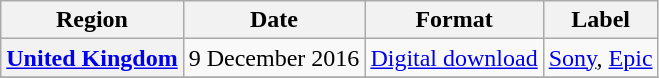<table class="wikitable plainrowheaders">
<tr>
<th scope="col">Region</th>
<th scope="col">Date</th>
<th scope="col">Format</th>
<th scope="col">Label</th>
</tr>
<tr>
<th scope="row"><a href='#'>United Kingdom</a></th>
<td>9 December 2016</td>
<td><a href='#'>Digital download</a></td>
<td><a href='#'>Sony</a>, <a href='#'>Epic</a></td>
</tr>
<tr>
</tr>
</table>
